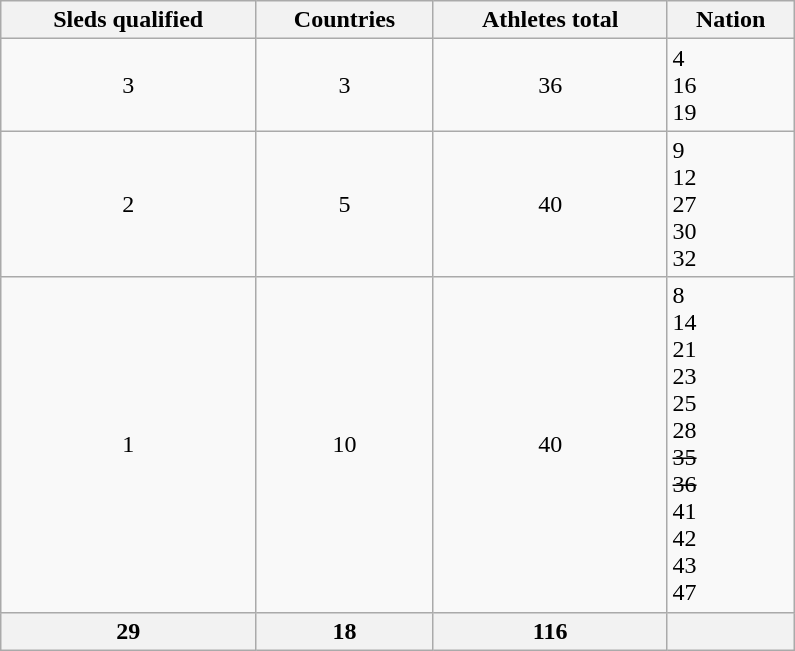<table class="wikitable" width=530>
<tr>
<th>Sleds qualified</th>
<th>Countries</th>
<th>Athletes total</th>
<th>Nation</th>
</tr>
<tr>
<td align=center>3</td>
<td align=center>3</td>
<td align=center>36</td>
<td> 4<br> 16<br> 19</td>
</tr>
<tr>
<td align=center>2</td>
<td align=center>5</td>
<td align=center>40</td>
<td> 9<br> 12<br> 27<br> 30<br> 32</td>
</tr>
<tr>
<td align=center>1</td>
<td align=center>10</td>
<td align=center>40</td>
<td> 8<br> 14<br> 21<br> 23<br> 25<br> 28<br><s> 35</s><br><s> 36</s><br> 41<br> 42<br> 43<br> 47</td>
</tr>
<tr>
<th>29</th>
<th>18</th>
<th>116</th>
<th></th>
</tr>
</table>
